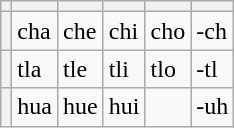<table class="wikitable">
<tr>
<th></th>
<th></th>
<th></th>
<th></th>
<th></th>
<th></th>
</tr>
<tr>
<th></th>
<td>cha</td>
<td>che</td>
<td>chi</td>
<td>cho</td>
<td>-ch</td>
</tr>
<tr>
<th></th>
<td>tla</td>
<td>tle</td>
<td>tli</td>
<td>tlo</td>
<td>-tl</td>
</tr>
<tr>
<th></th>
<td>hua</td>
<td>hue</td>
<td>hui</td>
<td></td>
<td>-uh</td>
</tr>
</table>
